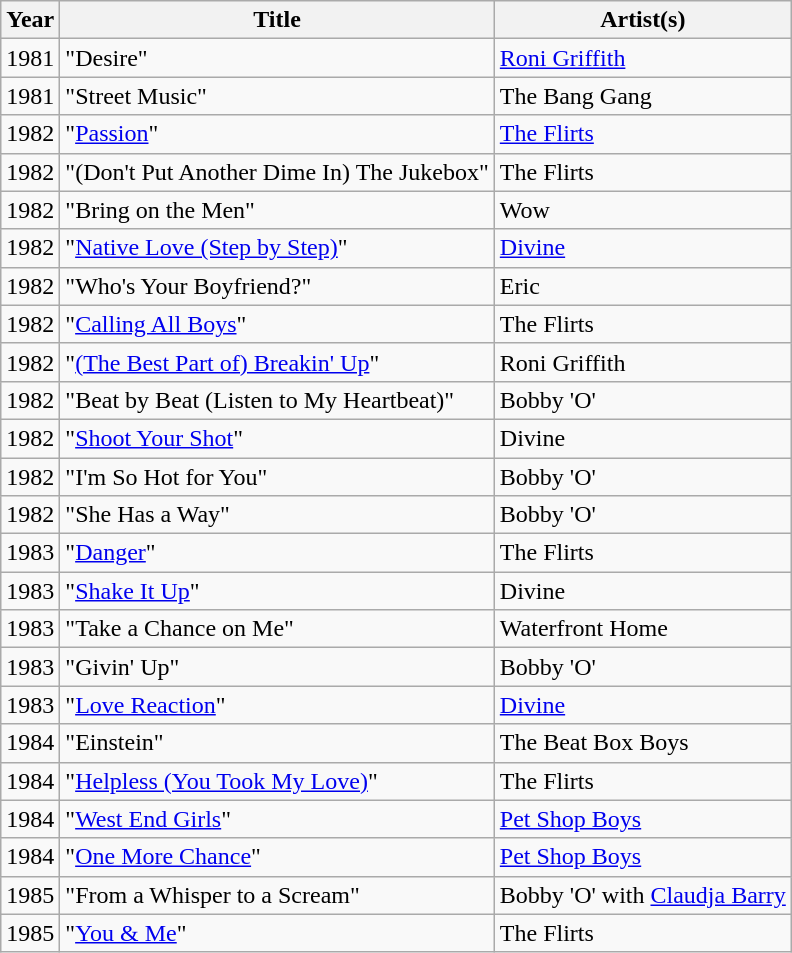<table class="wikitable">
<tr>
<th>Year</th>
<th>Title</th>
<th>Artist(s)</th>
</tr>
<tr>
<td>1981</td>
<td>"Desire"</td>
<td><a href='#'>Roni Griffith</a></td>
</tr>
<tr>
<td>1981</td>
<td>"Street Music"</td>
<td>The Bang Gang</td>
</tr>
<tr>
<td>1982</td>
<td>"<a href='#'>Passion</a>"</td>
<td><a href='#'>The Flirts</a></td>
</tr>
<tr>
<td>1982</td>
<td>"(Don't Put Another Dime In) The Jukebox"</td>
<td>The Flirts</td>
</tr>
<tr>
<td>1982</td>
<td>"Bring on the Men"</td>
<td>Wow</td>
</tr>
<tr>
<td>1982</td>
<td>"<a href='#'>Native Love (Step by Step)</a>"</td>
<td><a href='#'>Divine</a></td>
</tr>
<tr>
<td>1982</td>
<td>"Who's Your Boyfriend?"</td>
<td>Eric</td>
</tr>
<tr>
<td>1982</td>
<td>"<a href='#'>Calling All Boys</a>"</td>
<td>The Flirts</td>
</tr>
<tr>
<td>1982</td>
<td>"<a href='#'>(The Best Part of) Breakin' Up</a>"</td>
<td>Roni Griffith</td>
</tr>
<tr>
<td>1982</td>
<td>"Beat by Beat (Listen to My Heartbeat)"</td>
<td>Bobby 'O'</td>
</tr>
<tr>
<td>1982</td>
<td>"<a href='#'>Shoot Your Shot</a>"</td>
<td>Divine</td>
</tr>
<tr>
<td>1982</td>
<td>"I'm So Hot for You"</td>
<td>Bobby 'O'</td>
</tr>
<tr>
<td>1982</td>
<td>"She Has a Way"</td>
<td>Bobby 'O'</td>
</tr>
<tr>
<td>1983</td>
<td>"<a href='#'>Danger</a>"</td>
<td>The Flirts</td>
</tr>
<tr>
<td>1983</td>
<td>"<a href='#'>Shake It Up</a>"</td>
<td>Divine</td>
</tr>
<tr>
<td>1983</td>
<td>"Take a Chance on Me"</td>
<td>Waterfront Home</td>
</tr>
<tr>
<td>1983</td>
<td>"Givin' Up"</td>
<td>Bobby 'O'</td>
</tr>
<tr>
<td>1983</td>
<td>"<a href='#'>Love Reaction</a>"</td>
<td><a href='#'>Divine</a></td>
</tr>
<tr>
<td>1984</td>
<td>"Einstein"</td>
<td>The Beat Box Boys</td>
</tr>
<tr>
<td>1984</td>
<td>"<a href='#'>Helpless (You Took My Love)</a>"</td>
<td>The Flirts</td>
</tr>
<tr>
<td>1984</td>
<td>"<a href='#'>West End Girls</a>"</td>
<td><a href='#'>Pet Shop Boys</a></td>
</tr>
<tr>
<td>1984</td>
<td>"<a href='#'>One More Chance</a>"</td>
<td><a href='#'>Pet Shop Boys</a></td>
</tr>
<tr>
<td>1985</td>
<td>"From a Whisper to a Scream"</td>
<td>Bobby 'O' with <a href='#'>Claudja Barry</a></td>
</tr>
<tr>
<td>1985</td>
<td>"<a href='#'>You & Me</a>"</td>
<td>The Flirts</td>
</tr>
</table>
